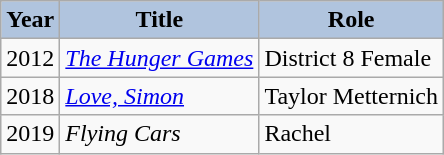<table class="wikitable" border="2" background: #f9f9f9;>
<tr align="center">
<th style="background:#B0C4DE;">Year</th>
<th style="background:#B0C4DE;">Title</th>
<th style="background:#B0C4DE;">Role</th>
</tr>
<tr>
<td>2012</td>
<td><em><a href='#'>The Hunger Games</a></em></td>
<td>District 8 Female</td>
</tr>
<tr>
<td>2018</td>
<td><em><a href='#'>Love, Simon</a></em></td>
<td>Taylor Metternich</td>
</tr>
<tr>
<td>2019</td>
<td><em>Flying Cars</em></td>
<td>Rachel</td>
</tr>
</table>
